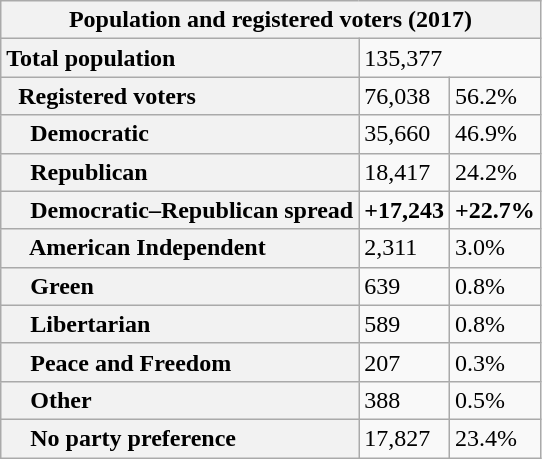<table class="wikitable collapsible">
<tr>
<th colspan="3">Population and registered voters (2017)</th>
</tr>
<tr>
<th scope="row" style="text-align: left;">Total population</th>
<td colspan="2">135,377</td>
</tr>
<tr>
<th scope="row" style="text-align: left;">  Registered voters</th>
<td>76,038</td>
<td>56.2%</td>
</tr>
<tr>
<th scope="row" style="text-align: left;">    Democratic</th>
<td>35,660</td>
<td>46.9%</td>
</tr>
<tr>
<th scope="row" style="text-align: left;">    Republican</th>
<td>18,417</td>
<td>24.2%</td>
</tr>
<tr>
<th scope="row" style="text-align: left;">    Democratic–Republican spread</th>
<td><span><strong>+17,243</strong></span></td>
<td><span><strong>+22.7%</strong></span></td>
</tr>
<tr>
<th scope="row" style="text-align: left;">    American Independent</th>
<td>2,311</td>
<td>3.0%</td>
</tr>
<tr>
<th scope="row" style="text-align: left;">    Green</th>
<td>639</td>
<td>0.8%</td>
</tr>
<tr>
<th scope="row" style="text-align: left;">    Libertarian</th>
<td>589</td>
<td>0.8%</td>
</tr>
<tr>
<th scope="row" style="text-align: left;">    Peace and Freedom</th>
<td>207</td>
<td>0.3%</td>
</tr>
<tr>
<th scope="row" style="text-align: left;">    Other</th>
<td>388</td>
<td>0.5%</td>
</tr>
<tr>
<th scope="row" style="text-align: left;">    No party preference</th>
<td>17,827</td>
<td>23.4%</td>
</tr>
</table>
